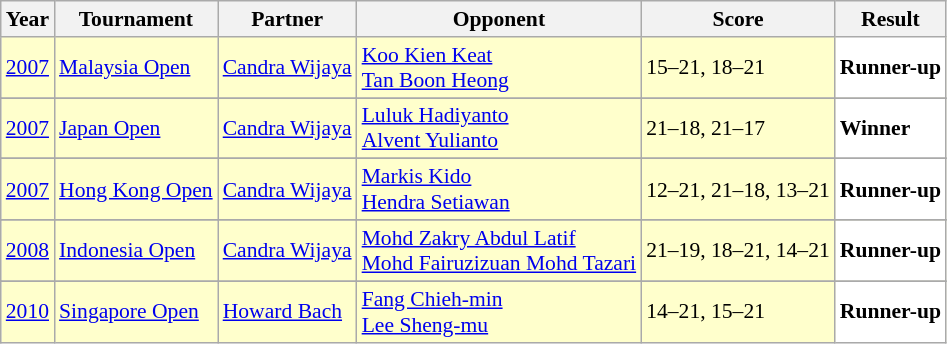<table class="sortable wikitable" style="font-size: 90%">
<tr>
<th>Year</th>
<th>Tournament</th>
<th>Partner</th>
<th>Opponent</th>
<th>Score</th>
<th>Result</th>
</tr>
<tr style="background:#FFFFCC">
<td align="center"><a href='#'>2007</a></td>
<td align="left"><a href='#'>Malaysia Open</a></td>
<td align="left"> <a href='#'>Candra Wijaya</a></td>
<td align="left"> <a href='#'>Koo Kien Keat</a> <br>  <a href='#'>Tan Boon Heong</a></td>
<td align="left">15–21, 18–21</td>
<td style="text-align:left; background:white"> <strong>Runner-up</strong></td>
</tr>
<tr>
</tr>
<tr style="background:#FFFFCC">
<td align="center"><a href='#'>2007</a></td>
<td align="left"><a href='#'>Japan Open</a></td>
<td align="left"> <a href='#'>Candra Wijaya</a></td>
<td align="left"> <a href='#'>Luluk Hadiyanto</a> <br>  <a href='#'>Alvent Yulianto</a></td>
<td align="left">21–18, 21–17</td>
<td style="text-align:left; background:white"> <strong>Winner</strong></td>
</tr>
<tr>
</tr>
<tr style="background:#FFFFCC">
<td align="center"><a href='#'>2007</a></td>
<td align="left"><a href='#'>Hong Kong Open</a></td>
<td align="left"> <a href='#'>Candra Wijaya</a></td>
<td align="left"> <a href='#'>Markis Kido</a> <br>  <a href='#'>Hendra Setiawan</a></td>
<td align="left">12–21, 21–18, 13–21</td>
<td style="text-align:left; background:white"> <strong>Runner-up</strong></td>
</tr>
<tr>
</tr>
<tr style="background:#FFFFCC">
<td align="center"><a href='#'>2008</a></td>
<td align="left"><a href='#'>Indonesia Open</a></td>
<td align="left"> <a href='#'>Candra Wijaya</a></td>
<td align="left"> <a href='#'>Mohd Zakry Abdul Latif</a> <br>  <a href='#'>Mohd Fairuzizuan Mohd Tazari</a></td>
<td align="left">21–19, 18–21, 14–21</td>
<td style="text-align:left; background:white"> <strong>Runner-up</strong></td>
</tr>
<tr>
</tr>
<tr style="background:#FFFFCC">
<td align="center"><a href='#'>2010</a></td>
<td align="left"><a href='#'>Singapore Open</a></td>
<td align="left"> <a href='#'>Howard Bach</a></td>
<td align="left"> <a href='#'>Fang Chieh-min</a><br> <a href='#'>Lee Sheng-mu</a></td>
<td align="left">14–21, 15–21</td>
<td style="text-align:left; background:white"> <strong>Runner-up</strong></td>
</tr>
</table>
